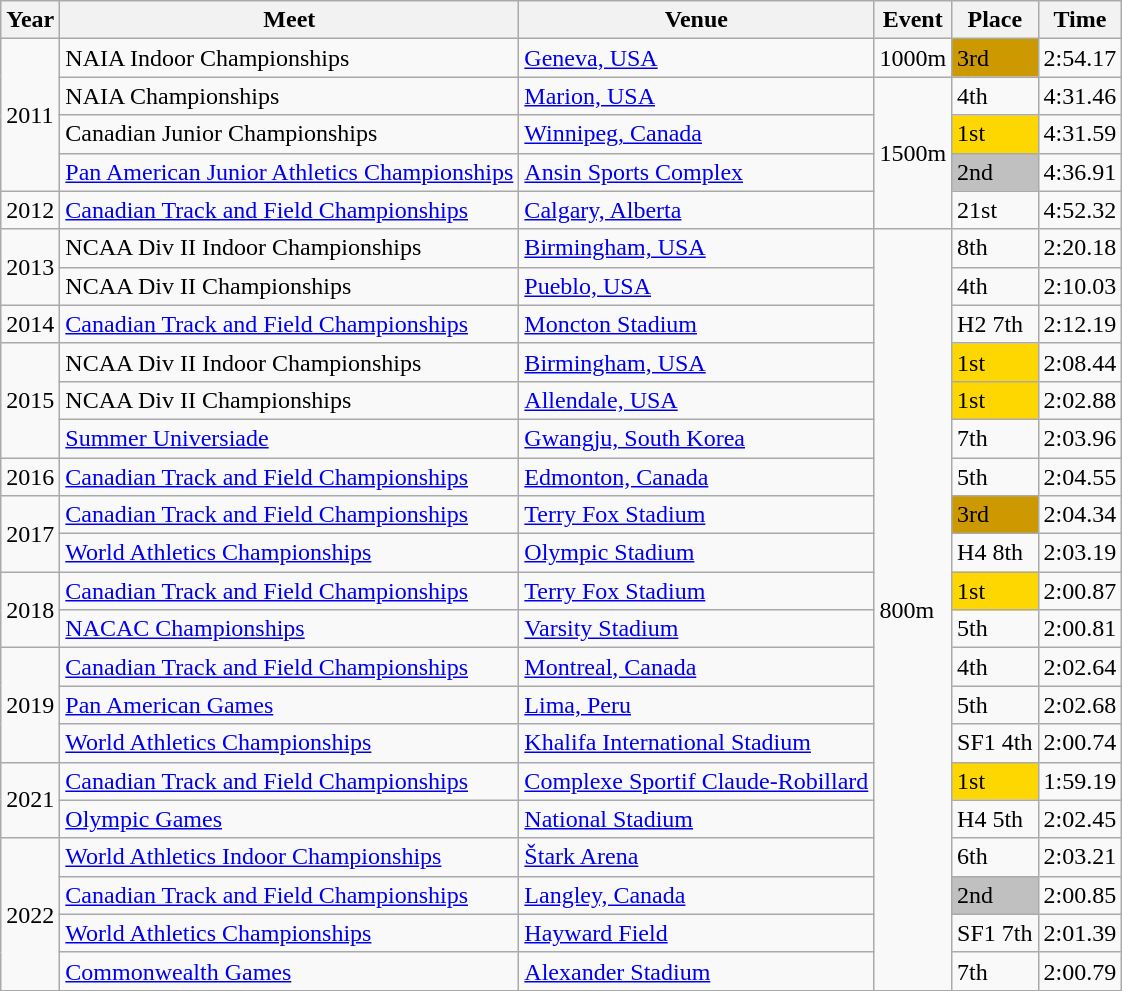<table class="wikitable">
<tr>
<th>Year</th>
<th>Meet</th>
<th>Venue</th>
<th>Event</th>
<th>Place</th>
<th>Time</th>
</tr>
<tr>
<td rowspan="4">2011</td>
<td>NAIA Indoor Championships</td>
<td><a href='#'>Geneva, USA</a></td>
<td>1000m</td>
<td bgcolor="cc9900">3rd</td>
<td>2:54.17</td>
</tr>
<tr>
<td>NAIA Championships</td>
<td><a href='#'>Marion, USA</a></td>
<td rowspan="4">1500m</td>
<td>4th</td>
<td>4:31.46</td>
</tr>
<tr>
<td>Canadian Junior Championships</td>
<td><a href='#'>Winnipeg, Canada</a></td>
<td bgcolor="gold">1st</td>
<td>4:31.59</td>
</tr>
<tr>
<td><a href='#'>Pan American Junior Athletics Championships</a></td>
<td><a href='#'>Ansin Sports Complex</a></td>
<td bgcolor="silver">2nd</td>
<td>4:36.91</td>
</tr>
<tr>
<td>2012</td>
<td><a href='#'>Canadian Track and Field Championships</a></td>
<td><a href='#'>Calgary, Alberta</a></td>
<td>21st</td>
<td>4:52.32</td>
</tr>
<tr>
<td rowspan="2">2013</td>
<td>NCAA Div II Indoor Championships</td>
<td><a href='#'>Birmingham, USA</a></td>
<td rowspan="20">800m</td>
<td>8th</td>
<td>2:20.18</td>
</tr>
<tr>
<td>NCAA Div II Championships</td>
<td><a href='#'>Pueblo, USA</a></td>
<td>4th</td>
<td>2:10.03</td>
</tr>
<tr>
<td>2014</td>
<td><a href='#'>Canadian Track and Field Championships</a></td>
<td><a href='#'>Moncton Stadium</a></td>
<td>H2 7th</td>
<td>2:12.19</td>
</tr>
<tr>
<td rowspan="3">2015</td>
<td>NCAA Div II Indoor Championships</td>
<td><a href='#'>Birmingham, USA</a></td>
<td bgcolor="gold">1st</td>
<td>2:08.44</td>
</tr>
<tr>
<td>NCAA Div II Championships</td>
<td><a href='#'>Allendale, USA</a></td>
<td bgcolor="gold">1st</td>
<td>2:02.88</td>
</tr>
<tr>
<td><a href='#'>Summer Universiade</a></td>
<td><a href='#'>Gwangju, South Korea</a></td>
<td>7th</td>
<td>2:03.96</td>
</tr>
<tr>
<td>2016</td>
<td><a href='#'>Canadian Track and Field Championships</a></td>
<td><a href='#'>Edmonton, Canada</a></td>
<td>5th</td>
<td>2:04.55</td>
</tr>
<tr>
<td rowspan="2">2017</td>
<td><a href='#'>Canadian Track and Field Championships</a></td>
<td><a href='#'>Terry Fox Stadium</a></td>
<td bgcolor="cc9900">3rd</td>
<td>2:04.34</td>
</tr>
<tr>
<td><a href='#'>World Athletics Championships</a></td>
<td><a href='#'>Olympic Stadium</a></td>
<td>H4 8th</td>
<td>2:03.19</td>
</tr>
<tr>
<td rowspan="2">2018</td>
<td><a href='#'>Canadian Track and Field Championships</a></td>
<td><a href='#'>Terry Fox Stadium</a></td>
<td bgcolor="gold">1st</td>
<td>2:00.87</td>
</tr>
<tr>
<td><a href='#'>NACAC Championships</a></td>
<td><a href='#'>Varsity Stadium</a></td>
<td>5th</td>
<td>2:00.81</td>
</tr>
<tr>
<td rowspan="3">2019</td>
<td><a href='#'>Canadian Track and Field Championships</a></td>
<td><a href='#'>Montreal, Canada</a></td>
<td>4th</td>
<td>2:02.64</td>
</tr>
<tr>
<td><a href='#'>Pan American Games</a></td>
<td><a href='#'>Lima, Peru</a></td>
<td>5th</td>
<td>2:02.68</td>
</tr>
<tr>
<td><a href='#'>World Athletics Championships</a></td>
<td><a href='#'>Khalifa International Stadium</a></td>
<td>SF1 4th</td>
<td>2:00.74</td>
</tr>
<tr>
<td rowspan="2">2021</td>
<td><a href='#'>Canadian Track and Field Championships</a></td>
<td><a href='#'>Complexe Sportif Claude-Robillard</a></td>
<td bgcolor="gold">1st</td>
<td>1:59.19</td>
</tr>
<tr>
<td><a href='#'>Olympic Games</a></td>
<td><a href='#'>National Stadium</a></td>
<td>H4 5th</td>
<td>2:02.45</td>
</tr>
<tr>
<td rowspan="4">2022</td>
<td><a href='#'>World Athletics Indoor Championships</a></td>
<td><a href='#'>Štark Arena</a></td>
<td>6th</td>
<td>2:03.21</td>
</tr>
<tr>
<td><a href='#'>Canadian Track and Field Championships</a></td>
<td><a href='#'>Langley, Canada</a></td>
<td bgcolor="silver">2nd</td>
<td>2:00.85</td>
</tr>
<tr>
<td><a href='#'>World Athletics Championships</a></td>
<td><a href='#'>Hayward Field</a></td>
<td>SF1 7th</td>
<td>2:01.39</td>
</tr>
<tr>
<td><a href='#'>Commonwealth Games</a></td>
<td><a href='#'>Alexander Stadium</a></td>
<td>7th</td>
<td>2:00.79</td>
</tr>
</table>
